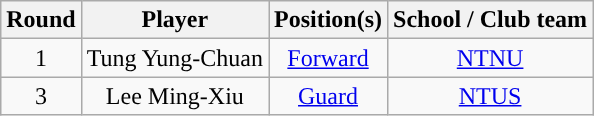<table class="wikitable sortable sortable">
<tr>
<th>Round</th>
<th>Player</th>
<th>Position(s)</th>
<th>School / Club team</th>
</tr>
<tr style="text-align: center">
<td>1</td>
<td>Tung Yung-Chuan</td>
<td><a href='#'>Forward</a></td>
<td><a href='#'>NTNU</a></td>
</tr>
<tr style="text-align: center">
<td>3</td>
<td>Lee Ming-Xiu</td>
<td><a href='#'>Guard</a></td>
<td><a href='#'>NTUS</a></td>
</tr>
</table>
